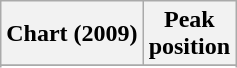<table class="wikitable sortable plainrowheaders" style="text-align:center">
<tr>
<th scope="col">Chart (2009)</th>
<th scope="col">Peak<br>position</th>
</tr>
<tr>
</tr>
<tr>
</tr>
</table>
